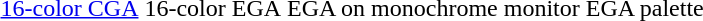<table>
<tr>
<td><a href='#'>16-color CGA</a></td>
<td>16-color EGA</td>
<td>EGA on monochrome monitor</td>
<td>EGA palette</td>
</tr>
<tr>
<td></td>
<td></td>
<td></td>
<td></td>
</tr>
</table>
